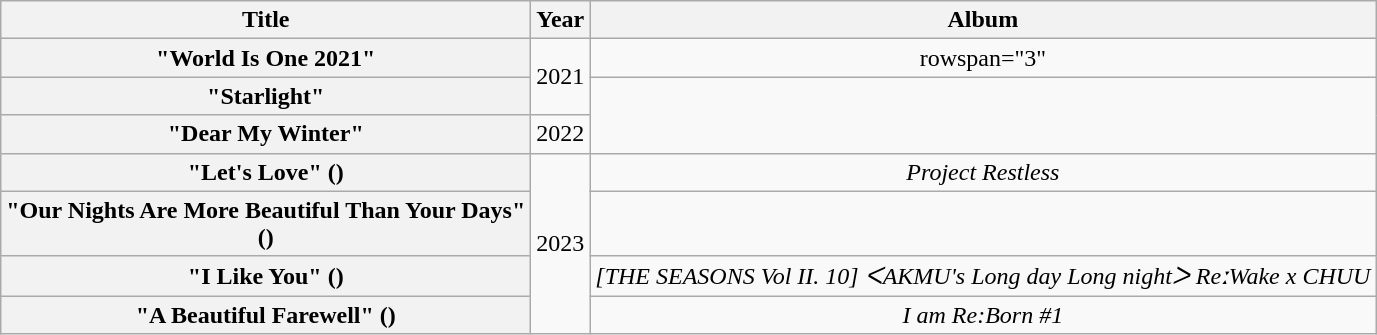<table class="wikitable plainrowheaders" style="text-align:center">
<tr>
<th scope="col">Title</th>
<th scope="col">Year</th>
<th scope="col">Album</th>
</tr>
<tr>
<th scope="row">"World Is One 2021"<br></th>
<td rowspan="2">2021</td>
<td>rowspan="3" </td>
</tr>
<tr>
<th scope="row">"Starlight"<br></th>
</tr>
<tr>
<th scope="row">"Dear My Winter"<br></th>
<td>2022</td>
</tr>
<tr>
<th scope="row">"Let's Love" ()<br></th>
<td rowspan="4">2023</td>
<td><em>Project Restless</em></td>
</tr>
<tr>
<th scope="row">"Our Nights Are More Beautiful Than Your Days"<br> ()</th>
<td></td>
</tr>
<tr>
<th scope="row">"I Like You" ()</th>
<td><em>[THE SEASONS Vol II. 10] ᐸAKMU's Long day Long nightᐳ ReːWake x CHUU</em></td>
</tr>
<tr>
<th scope="row">"A Beautiful Farewell" ()</th>
<td><em>I am Re:Born #1</em></td>
</tr>
</table>
